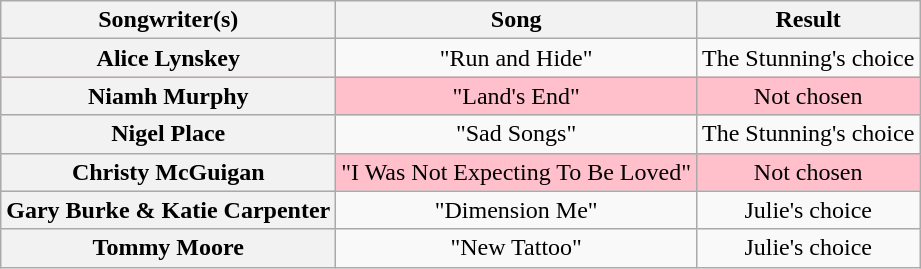<table class="wikitable plainrowheaders" style="text-align:center;">
<tr>
<th scope="col">Songwriter(s)</th>
<th>Song</th>
<th>Result</th>
</tr>
<tr>
<th scope="row">Alice Lynskey</th>
<td>"Run and Hide"</td>
<td>The Stunning's choice</td>
</tr>
<tr style="background:pink;">
<th scope="row">Niamh Murphy</th>
<td>"Land's End"</td>
<td>Not chosen</td>
</tr>
<tr>
<th scope="row">Nigel Place</th>
<td>"Sad Songs"</td>
<td>The Stunning's choice</td>
</tr>
<tr style="background:pink;">
<th scope="row">Christy McGuigan</th>
<td>"I Was Not Expecting To Be Loved"</td>
<td>Not chosen</td>
</tr>
<tr>
<th scope="row">Gary Burke & Katie Carpenter</th>
<td>"Dimension Me"</td>
<td>Julie's choice</td>
</tr>
<tr>
<th scope="row">Tommy Moore</th>
<td>"New Tattoo"</td>
<td>Julie's choice</td>
</tr>
</table>
